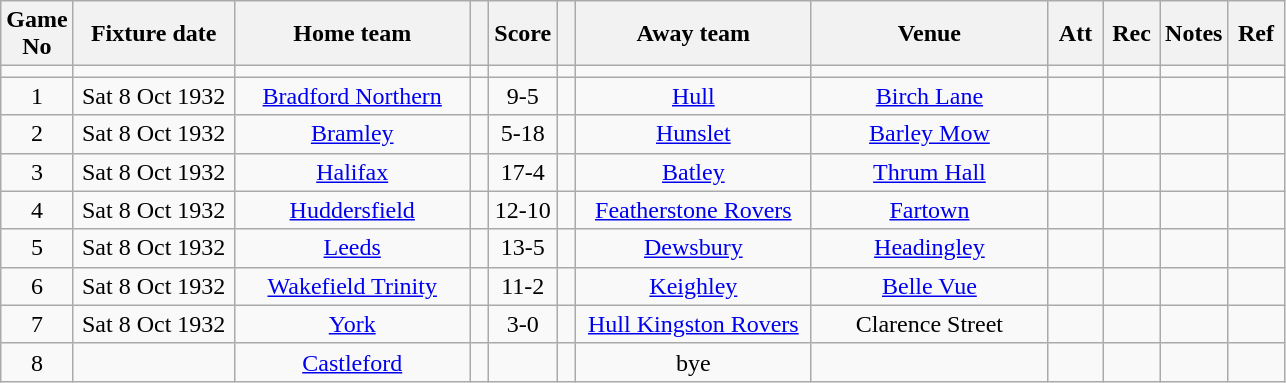<table class="wikitable" style="text-align:center;">
<tr>
<th width=20 abbr="No">Game No</th>
<th width=100 abbr="Date">Fixture date</th>
<th width=150 abbr="Home team">Home team</th>
<th width=5 abbr="space"></th>
<th width=20 abbr="Score">Score</th>
<th width=5 abbr="space"></th>
<th width=150 abbr="Away team">Away team</th>
<th width=150 abbr="Venue">Venue</th>
<th width=30 abbr="Att">Att</th>
<th width=30 abbr="Rec">Rec</th>
<th width=20 abbr="Notes">Notes</th>
<th width=30 abbr="Ref">Ref</th>
</tr>
<tr>
<td></td>
<td></td>
<td></td>
<td></td>
<td></td>
<td></td>
<td></td>
<td></td>
<td></td>
<td></td>
<td></td>
<td></td>
</tr>
<tr>
<td>1</td>
<td>Sat 8 Oct 1932</td>
<td><a href='#'>Bradford Northern</a></td>
<td></td>
<td>9-5</td>
<td></td>
<td><a href='#'>Hull</a></td>
<td><a href='#'>Birch Lane</a></td>
<td></td>
<td></td>
<td></td>
<td></td>
</tr>
<tr>
<td>2</td>
<td>Sat 8 Oct 1932</td>
<td><a href='#'>Bramley</a></td>
<td></td>
<td>5-18</td>
<td></td>
<td><a href='#'>Hunslet</a></td>
<td><a href='#'>Barley Mow</a></td>
<td></td>
<td></td>
<td></td>
<td></td>
</tr>
<tr>
<td>3</td>
<td>Sat 8 Oct 1932</td>
<td><a href='#'>Halifax</a></td>
<td></td>
<td>17-4</td>
<td></td>
<td><a href='#'>Batley</a></td>
<td><a href='#'>Thrum Hall</a></td>
<td></td>
<td></td>
<td></td>
<td></td>
</tr>
<tr>
<td>4</td>
<td>Sat 8 Oct 1932</td>
<td><a href='#'>Huddersfield</a></td>
<td></td>
<td>12-10</td>
<td></td>
<td><a href='#'>Featherstone Rovers</a></td>
<td><a href='#'>Fartown</a></td>
<td></td>
<td></td>
<td></td>
<td></td>
</tr>
<tr>
<td>5</td>
<td>Sat 8 Oct 1932</td>
<td><a href='#'>Leeds</a></td>
<td></td>
<td>13-5</td>
<td></td>
<td><a href='#'>Dewsbury</a></td>
<td><a href='#'>Headingley</a></td>
<td></td>
<td></td>
<td></td>
<td></td>
</tr>
<tr>
<td>6</td>
<td>Sat 8 Oct 1932</td>
<td><a href='#'>Wakefield Trinity</a></td>
<td></td>
<td>11-2</td>
<td></td>
<td><a href='#'>Keighley</a></td>
<td><a href='#'>Belle Vue</a></td>
<td></td>
<td></td>
<td></td>
<td></td>
</tr>
<tr>
<td>7</td>
<td>Sat 8 Oct 1932</td>
<td><a href='#'>York</a></td>
<td></td>
<td>3-0</td>
<td></td>
<td><a href='#'>Hull Kingston Rovers</a></td>
<td>Clarence Street</td>
<td></td>
<td></td>
<td></td>
<td></td>
</tr>
<tr>
<td>8</td>
<td></td>
<td><a href='#'>Castleford</a></td>
<td></td>
<td></td>
<td></td>
<td>bye</td>
<td></td>
<td></td>
<td></td>
<td></td>
<td></td>
</tr>
</table>
